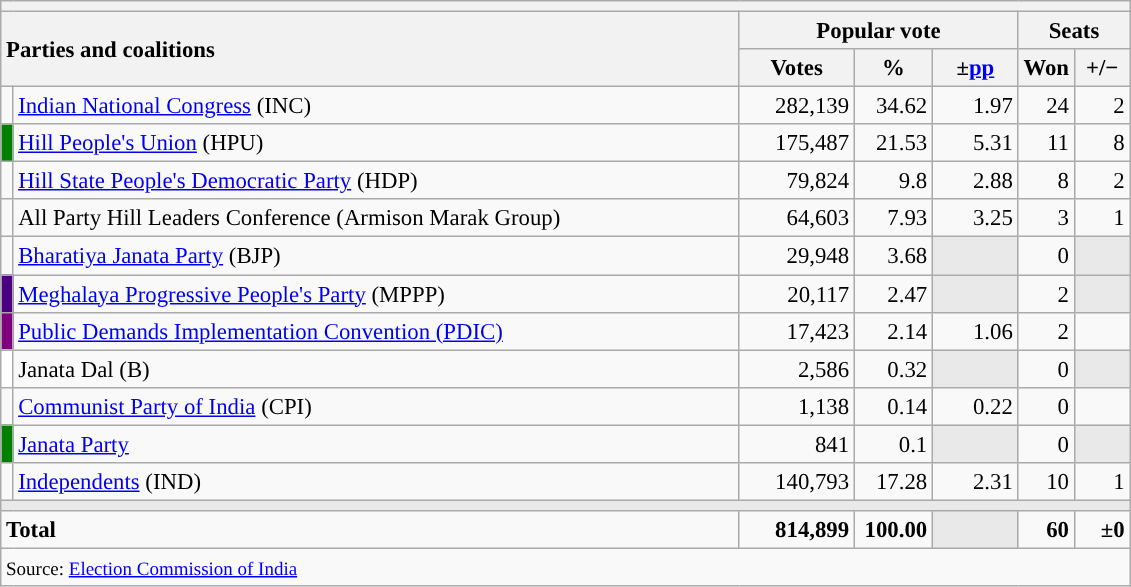<table class="wikitable" style="text-align:right; font-size:95%;">
<tr>
<th colspan=10></th>
</tr>
<tr>
<th style="text-align:left;" rowspan="2" colspan="2" width="485">Parties and coalitions</th>
<th colspan="3">Popular vote</th>
<th colspan="2">Seats</th>
</tr>
<tr>
<th width="70">Votes</th>
<th width="45">%</th>
<th width="50">±<a href='#'>pp</a></th>
<th width="30">Won</th>
<th width="30">+/−</th>
</tr>
<tr>
<td width="1" style="color:inherit;background:"></td>
<td align="left"><a href='#'>Indian National Congress</a> (INC)</td>
<td>282,139</td>
<td>34.62</td>
<td>1.97 </td>
<td>24</td>
<td>2 </td>
</tr>
<tr>
<td width="1" bgcolor="green"></td>
<td align="left"><a href='#'>Hill People's Union</a> (HPU)</td>
<td>175,487</td>
<td>21.53</td>
<td>5.31 </td>
<td>11</td>
<td>8 </td>
</tr>
<tr>
<td width="1"></td>
<td align="left"><a href='#'>Hill State People's Democratic Party</a> (HDP)</td>
<td>79,824</td>
<td>9.8</td>
<td>2.88 </td>
<td>8</td>
<td>2 </td>
</tr>
<tr>
<td width="1"></td>
<td align="left">All Party Hill Leaders Conference (Armison Marak Group)</td>
<td>64,603</td>
<td>7.93</td>
<td>3.25 </td>
<td>3</td>
<td>1 </td>
</tr>
<tr>
<td width="1"></td>
<td align="left"><a href='#'>Bharatiya Janata Party</a> (BJP)</td>
<td>29,948</td>
<td>3.68</td>
<td style="color:inherit;background:#E9E9E9"></td>
<td>0</td>
<td style="color:inherit;background:#E9E9E9"></td>
</tr>
<tr>
<td width="1" bgcolor="indigo"></td>
<td align="left"><a href='#'>Meghalaya Progressive People's Party</a> (MPPP)</td>
<td>20,117</td>
<td>2.47</td>
<td style="color:inherit;background:#E9E9E9"></td>
<td>2</td>
<td style="color:inherit;background:#E9E9E9"></td>
</tr>
<tr>
<td width="1" bgcolor="purple"></td>
<td align="left"><a href='#'>Public Demands Implementation Convention (PDIC)</a></td>
<td>17,423</td>
<td>2.14</td>
<td>1.06 </td>
<td>2</td>
<td></td>
</tr>
<tr>
<td width="1" bgcolor="white"></td>
<td align="left">Janata Dal (B)</td>
<td>2,586</td>
<td>0.32</td>
<td style="color:inherit;background:#E9E9E9"></td>
<td>0</td>
<td style="color:inherit;background:#E9E9E9"></td>
</tr>
<tr>
<td></td>
<td align="left"><a href='#'>Communist Party of India</a> (CPI)</td>
<td>1,138</td>
<td>0.14</td>
<td>0.22 </td>
<td>0</td>
<td></td>
</tr>
<tr>
<td width="1" bgcolor="green"></td>
<td align="left"><a href='#'>Janata Party</a></td>
<td>841</td>
<td>0.1</td>
<td style="color:inherit;background:#E9E9E9"></td>
<td>0</td>
<td style="color:inherit;background:#E9E9E9"></td>
</tr>
<tr>
<td></td>
<td align="left"><a href='#'>Independents</a> (IND)</td>
<td>140,793</td>
<td>17.28</td>
<td>2.31 </td>
<td>10</td>
<td>1 </td>
</tr>
<tr>
<td colspan="7" bgcolor="#E9E9E9"></td>
</tr>
<tr style="font-weight:bold;">
<td align="left" colspan="2">Total</td>
<td>814,899</td>
<td>100.00</td>
<td bgcolor="#E9E9E9"></td>
<td>60</td>
<td>±0</td>
</tr>
<tr>
<td style="text-align:left;" colspan="7"><small>Source: <a href='#'>Election Commission of India</a></small></td>
</tr>
</table>
